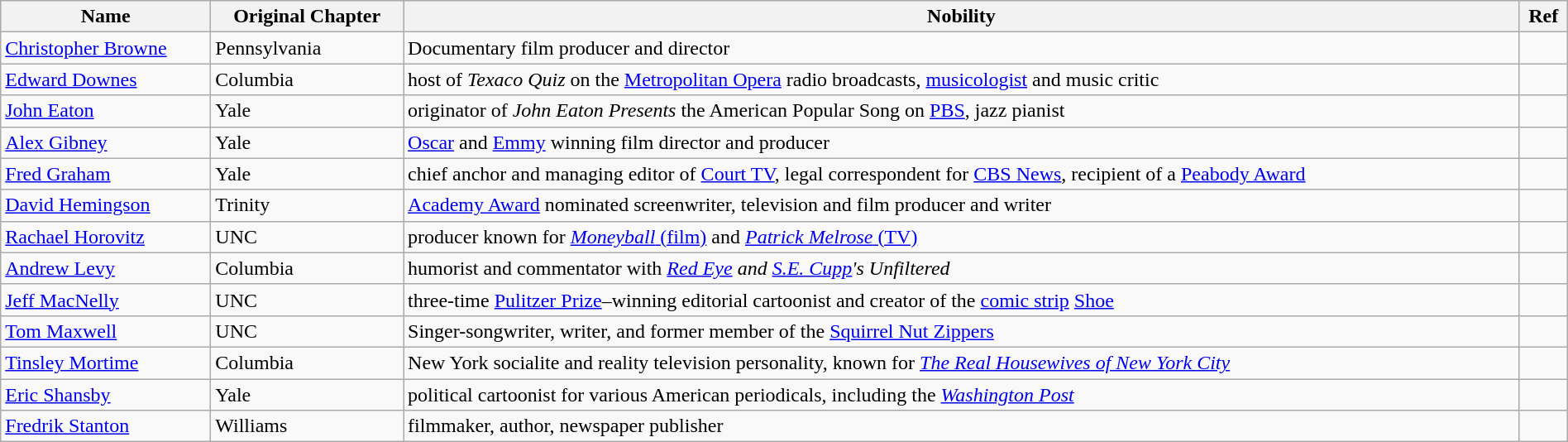<table class="sortable wikitable" style="width:100%;">
<tr>
<th>Name</th>
<th>Original Chapter</th>
<th>Nobility</th>
<th>Ref</th>
</tr>
<tr>
<td><a href='#'>Christopher Browne</a></td>
<td>Pennsylvania</td>
<td>Documentary film producer and director</td>
<td></td>
</tr>
<tr>
<td><a href='#'>Edward Downes</a></td>
<td>Columbia</td>
<td>host of <em>Texaco Quiz</em> on the <a href='#'>Metropolitan Opera</a> radio broadcasts, <a href='#'>musicologist</a> and music critic</td>
<td></td>
</tr>
<tr>
<td><a href='#'>John Eaton</a></td>
<td>Yale</td>
<td>originator of <em>John Eaton Presents</em> the American Popular Song on <a href='#'>PBS</a>, jazz pianist</td>
<td></td>
</tr>
<tr>
<td><a href='#'>Alex Gibney</a></td>
<td>Yale</td>
<td><a href='#'>Oscar</a> and <a href='#'>Emmy</a> winning film director and producer</td>
<td></td>
</tr>
<tr>
<td><a href='#'>Fred Graham</a></td>
<td>Yale</td>
<td>chief anchor and managing editor of <a href='#'>Court TV</a>, legal correspondent for <a href='#'>CBS News</a>, recipient of a <a href='#'>Peabody Award</a></td>
<td></td>
</tr>
<tr>
<td><a href='#'>David Hemingson</a></td>
<td>Trinity</td>
<td><a href='#'>Academy Award</a> nominated screenwriter, television and film producer and writer</td>
<td></td>
</tr>
<tr>
<td><a href='#'>Rachael Horovitz</a></td>
<td>UNC</td>
<td>producer known for <a href='#'><em>Moneyball</em> (film)</a> and <a href='#'><em>Patrick Melrose</em> (TV)</a></td>
<td></td>
</tr>
<tr>
<td><a href='#'>Andrew Levy</a></td>
<td>Columbia</td>
<td>humorist and commentator with <em><a href='#'>Red Eye</a> and <a href='#'>S.E. Cupp</a>'s Unfiltered</em></td>
<td></td>
</tr>
<tr>
<td><a href='#'>Jeff MacNelly</a></td>
<td>UNC</td>
<td>three-time <a href='#'>Pulitzer Prize</a>–winning editorial cartoonist and creator of the <a href='#'>comic strip</a> <a href='#'>Shoe</a></td>
<td></td>
</tr>
<tr>
<td><a href='#'>Tom Maxwell</a></td>
<td>UNC</td>
<td>Singer-songwriter, writer, and former member of the <a href='#'>Squirrel Nut Zippers</a></td>
<td></td>
</tr>
<tr>
<td><a href='#'>Tinsley Mortime</a></td>
<td>Columbia</td>
<td>New York socialite and reality television personality, known for <em><a href='#'>The Real Housewives of New York City</a></em></td>
<td></td>
</tr>
<tr>
<td><a href='#'>Eric Shansby</a></td>
<td>Yale</td>
<td>political cartoonist for various American periodicals, including the <em><a href='#'>Washington Post</a></em></td>
<td></td>
</tr>
<tr>
<td><a href='#'>Fredrik Stanton</a></td>
<td>Williams</td>
<td>filmmaker, author, newspaper publisher</td>
<td></td>
</tr>
</table>
